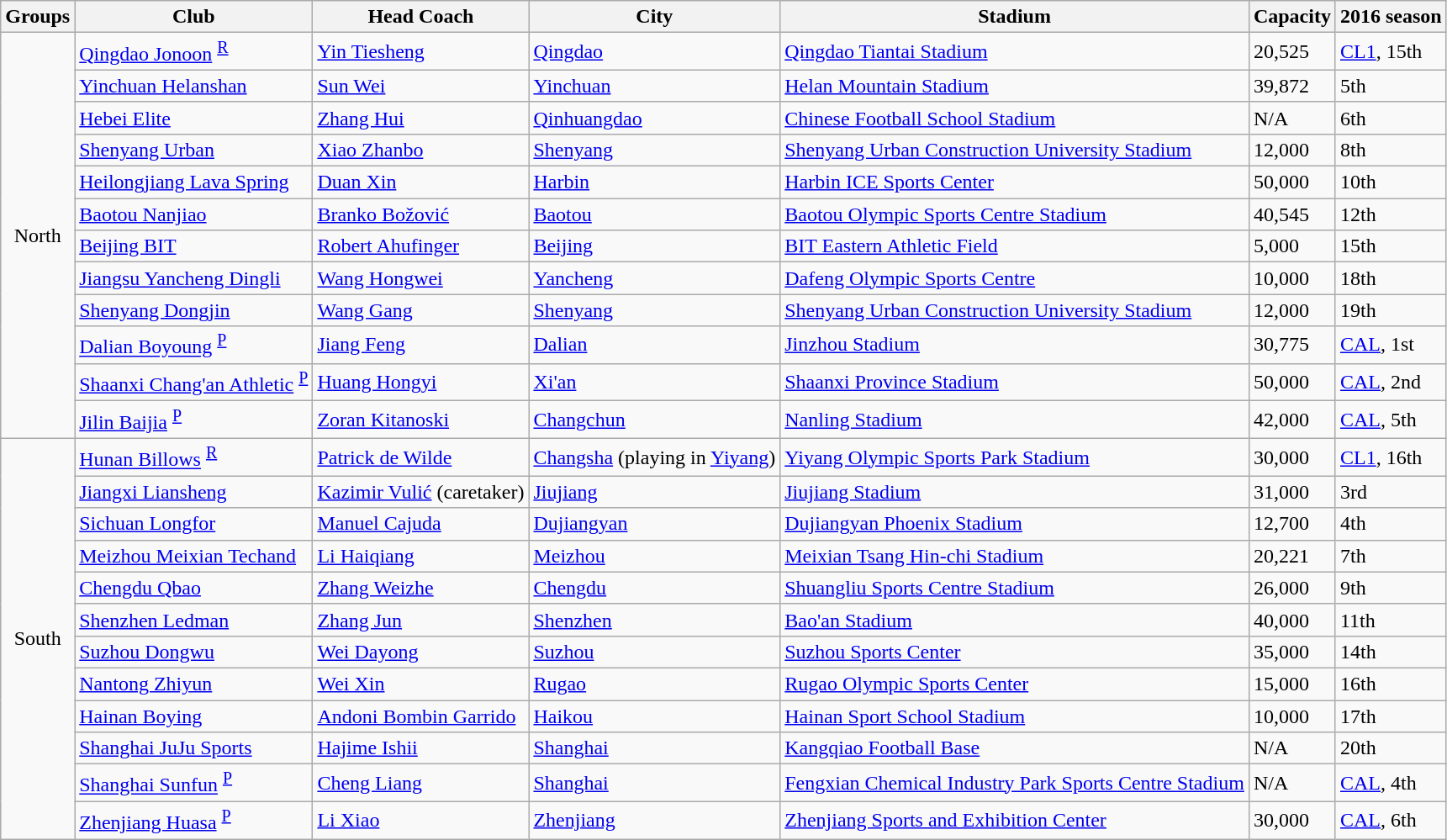<table class="wikitable">
<tr>
<th>Groups</th>
<th>Club</th>
<th>Head Coach</th>
<th>City</th>
<th>Stadium</th>
<th>Capacity</th>
<th>2016 season</th>
</tr>
<tr>
<td rowspan="12" style="text-align:center;">North</td>
<td><a href='#'>Qingdao Jonoon</a> <sup><a href='#'>R</a></sup></td>
<td> <a href='#'>Yin Tiesheng</a></td>
<td><a href='#'>Qingdao</a></td>
<td><a href='#'>Qingdao Tiantai Stadium</a></td>
<td>20,525</td>
<td><a href='#'>CL1</a>, 15th</td>
</tr>
<tr>
<td><a href='#'>Yinchuan Helanshan</a></td>
<td> <a href='#'>Sun Wei</a></td>
<td><a href='#'>Yinchuan</a></td>
<td><a href='#'>Helan Mountain Stadium</a></td>
<td>39,872</td>
<td>5th</td>
</tr>
<tr>
<td><a href='#'>Hebei Elite</a></td>
<td> <a href='#'>Zhang Hui</a></td>
<td><a href='#'>Qinhuangdao</a></td>
<td><a href='#'>Chinese Football School Stadium</a></td>
<td>N/A</td>
<td>6th</td>
</tr>
<tr>
<td><a href='#'>Shenyang Urban</a></td>
<td> <a href='#'>Xiao Zhanbo</a></td>
<td><a href='#'>Shenyang</a></td>
<td><a href='#'>Shenyang Urban Construction University Stadium</a></td>
<td>12,000</td>
<td>8th</td>
</tr>
<tr>
<td><a href='#'>Heilongjiang Lava Spring</a></td>
<td> <a href='#'>Duan Xin</a></td>
<td><a href='#'>Harbin</a></td>
<td><a href='#'>Harbin ICE Sports Center</a></td>
<td>50,000</td>
<td>10th</td>
</tr>
<tr>
<td><a href='#'>Baotou Nanjiao</a></td>
<td> <a href='#'>Branko Božović</a></td>
<td><a href='#'>Baotou</a></td>
<td><a href='#'>Baotou Olympic Sports Centre Stadium</a></td>
<td>40,545</td>
<td>12th</td>
</tr>
<tr>
<td><a href='#'>Beijing BIT</a></td>
<td> <a href='#'>Robert Ahufinger</a></td>
<td><a href='#'>Beijing</a></td>
<td><a href='#'>BIT Eastern Athletic Field</a></td>
<td>5,000</td>
<td>15th</td>
</tr>
<tr>
<td><a href='#'>Jiangsu Yancheng Dingli</a></td>
<td> <a href='#'>Wang Hongwei</a></td>
<td><a href='#'>Yancheng</a></td>
<td><a href='#'>Dafeng Olympic Sports Centre</a></td>
<td>10,000</td>
<td>18th</td>
</tr>
<tr>
<td><a href='#'>Shenyang Dongjin</a></td>
<td> <a href='#'>Wang Gang</a></td>
<td><a href='#'>Shenyang</a></td>
<td><a href='#'>Shenyang Urban Construction University Stadium</a></td>
<td>12,000</td>
<td>19th</td>
</tr>
<tr>
<td><a href='#'>Dalian Boyoung</a> <sup><a href='#'>P</a></sup></td>
<td> <a href='#'>Jiang Feng</a></td>
<td><a href='#'>Dalian</a></td>
<td><a href='#'>Jinzhou Stadium</a></td>
<td>30,775</td>
<td><a href='#'>CAL</a>, 1st</td>
</tr>
<tr>
<td><a href='#'>Shaanxi Chang'an Athletic</a> <sup><a href='#'>P</a></sup></td>
<td> <a href='#'>Huang Hongyi</a></td>
<td><a href='#'>Xi'an</a></td>
<td><a href='#'>Shaanxi Province Stadium</a></td>
<td>50,000</td>
<td><a href='#'>CAL</a>, 2nd</td>
</tr>
<tr>
<td><a href='#'>Jilin Baijia</a> <sup><a href='#'>P</a></sup></td>
<td> <a href='#'>Zoran Kitanoski</a></td>
<td><a href='#'>Changchun</a></td>
<td><a href='#'>Nanling Stadium</a></td>
<td>42,000</td>
<td><a href='#'>CAL</a>, 5th</td>
</tr>
<tr>
<td rowspan="12" style="text-align:center;">South</td>
<td><a href='#'>Hunan Billows</a> <sup><a href='#'>R</a></sup></td>
<td> <a href='#'>Patrick de Wilde</a></td>
<td><a href='#'>Changsha</a> (playing in <a href='#'>Yiyang</a>)</td>
<td><a href='#'>Yiyang Olympic Sports Park Stadium</a></td>
<td>30,000</td>
<td><a href='#'>CL1</a>, 16th</td>
</tr>
<tr>
<td><a href='#'>Jiangxi Liansheng</a></td>
<td> <a href='#'>Kazimir Vulić</a> (caretaker)</td>
<td><a href='#'>Jiujiang</a></td>
<td><a href='#'>Jiujiang Stadium</a></td>
<td>31,000</td>
<td>3rd</td>
</tr>
<tr>
<td><a href='#'>Sichuan Longfor</a></td>
<td> <a href='#'>Manuel Cajuda</a></td>
<td><a href='#'>Dujiangyan</a></td>
<td><a href='#'>Dujiangyan Phoenix Stadium</a></td>
<td>12,700</td>
<td>4th</td>
</tr>
<tr>
<td><a href='#'>Meizhou Meixian Techand</a></td>
<td> <a href='#'>Li Haiqiang</a></td>
<td><a href='#'>Meizhou</a></td>
<td><a href='#'>Meixian Tsang Hin-chi Stadium</a></td>
<td>20,221</td>
<td>7th</td>
</tr>
<tr>
<td><a href='#'>Chengdu Qbao</a></td>
<td> <a href='#'>Zhang Weizhe</a></td>
<td><a href='#'>Chengdu</a></td>
<td><a href='#'>Shuangliu Sports Centre Stadium</a></td>
<td>26,000</td>
<td>9th</td>
</tr>
<tr>
<td><a href='#'>Shenzhen Ledman</a></td>
<td> <a href='#'>Zhang Jun</a></td>
<td><a href='#'>Shenzhen</a></td>
<td><a href='#'>Bao'an Stadium</a></td>
<td>40,000</td>
<td>11th</td>
</tr>
<tr>
<td><a href='#'>Suzhou Dongwu</a></td>
<td> <a href='#'>Wei Dayong</a></td>
<td><a href='#'>Suzhou</a></td>
<td><a href='#'>Suzhou Sports Center</a></td>
<td>35,000</td>
<td>14th</td>
</tr>
<tr>
<td><a href='#'>Nantong Zhiyun</a></td>
<td> <a href='#'>Wei Xin</a></td>
<td><a href='#'>Rugao</a></td>
<td><a href='#'>Rugao Olympic Sports Center</a></td>
<td>15,000</td>
<td>16th</td>
</tr>
<tr>
<td><a href='#'>Hainan Boying</a></td>
<td> <a href='#'>Andoni Bombin Garrido</a></td>
<td><a href='#'>Haikou</a></td>
<td><a href='#'>Hainan Sport School Stadium</a></td>
<td>10,000</td>
<td>17th</td>
</tr>
<tr>
<td><a href='#'>Shanghai JuJu Sports</a></td>
<td> <a href='#'>Hajime Ishii</a></td>
<td><a href='#'>Shanghai</a></td>
<td><a href='#'>Kangqiao Football Base</a></td>
<td>N/A</td>
<td>20th</td>
</tr>
<tr>
<td><a href='#'>Shanghai Sunfun</a> <sup><a href='#'>P</a></sup></td>
<td> <a href='#'>Cheng Liang</a></td>
<td><a href='#'>Shanghai</a></td>
<td><a href='#'>Fengxian Chemical Industry Park Sports Centre Stadium</a></td>
<td>N/A</td>
<td><a href='#'>CAL</a>, 4th</td>
</tr>
<tr>
<td><a href='#'>Zhenjiang Huasa</a> <sup><a href='#'>P</a></sup></td>
<td> <a href='#'>Li Xiao</a></td>
<td><a href='#'>Zhenjiang</a></td>
<td><a href='#'>Zhenjiang Sports and Exhibition Center</a></td>
<td>30,000</td>
<td><a href='#'>CAL</a>, 6th</td>
</tr>
</table>
